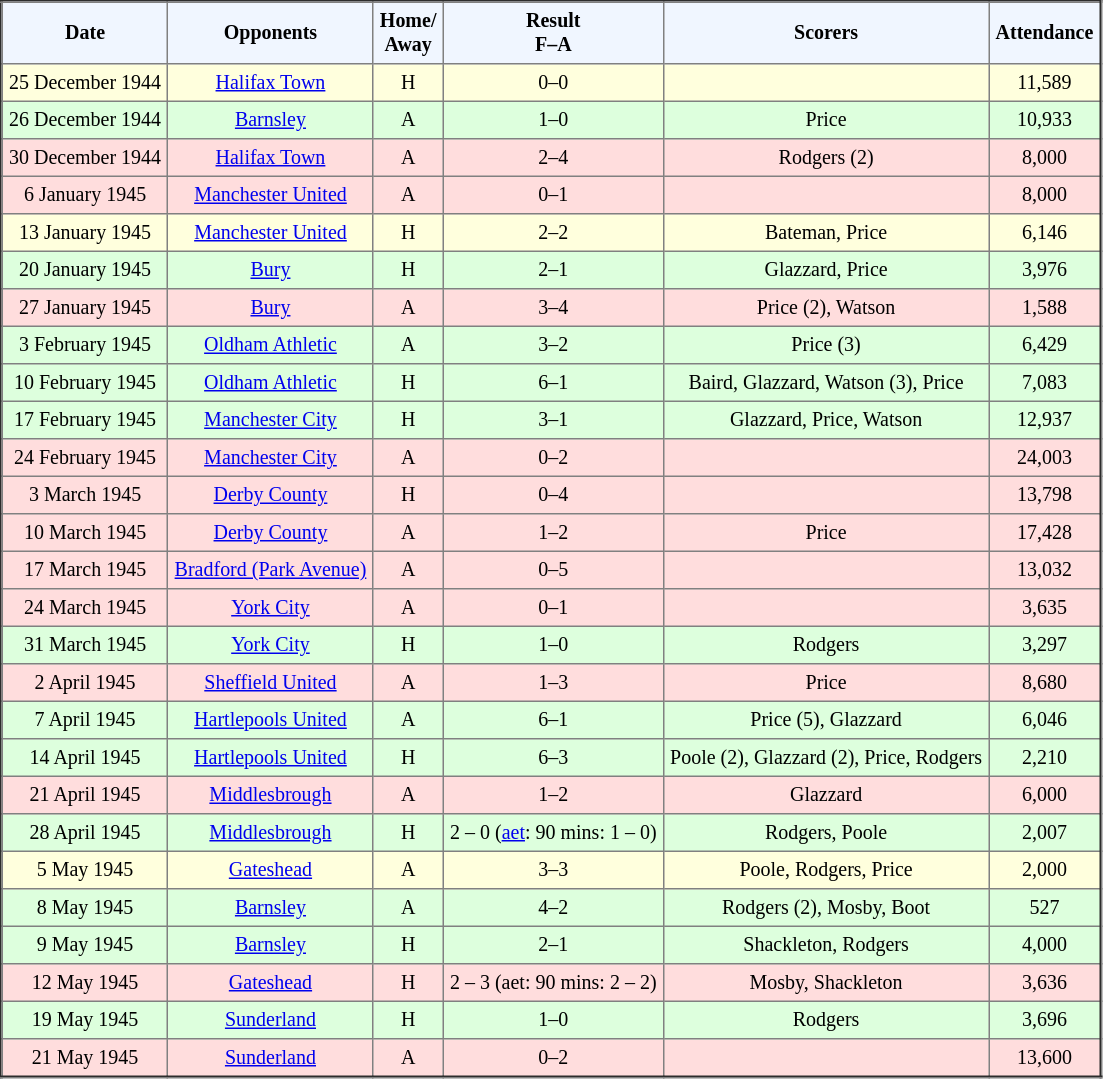<table border="2" cellpadding="4" style="border-collapse:collapse; text-align:center; font-size:smaller;">
<tr style="background:#f0f6ff;">
<th><strong>Date</strong></th>
<th><strong>Opponents</strong></th>
<th><strong>Home/<br>Away</strong></th>
<th><strong>Result<br>F–A</strong></th>
<th><strong>Scorers</strong></th>
<th><strong>Attendance</strong></th>
</tr>
<tr bgcolor="#ffffdd">
<td>25 December 1944</td>
<td><a href='#'>Halifax Town</a></td>
<td>H</td>
<td>0–0</td>
<td></td>
<td>11,589</td>
</tr>
<tr bgcolor="#ddffdd">
<td>26 December 1944</td>
<td><a href='#'>Barnsley</a></td>
<td>A</td>
<td>1–0</td>
<td>Price</td>
<td>10,933</td>
</tr>
<tr bgcolor="#ffdddd">
<td>30 December 1944</td>
<td><a href='#'>Halifax Town</a></td>
<td>A</td>
<td>2–4</td>
<td>Rodgers (2)</td>
<td>8,000</td>
</tr>
<tr bgcolor="#ffdddd">
<td>6 January 1945</td>
<td><a href='#'>Manchester United</a></td>
<td>A</td>
<td>0–1</td>
<td></td>
<td>8,000</td>
</tr>
<tr bgcolor="#ffffdd">
<td>13 January 1945</td>
<td><a href='#'>Manchester United</a></td>
<td>H</td>
<td>2–2</td>
<td>Bateman, Price</td>
<td>6,146</td>
</tr>
<tr bgcolor="#ddffdd">
<td>20 January 1945</td>
<td><a href='#'>Bury</a></td>
<td>H</td>
<td>2–1</td>
<td>Glazzard, Price</td>
<td>3,976</td>
</tr>
<tr bgcolor="#ffdddd">
<td>27 January 1945</td>
<td><a href='#'>Bury</a></td>
<td>A</td>
<td>3–4</td>
<td>Price (2), Watson</td>
<td>1,588</td>
</tr>
<tr bgcolor="#ddffdd">
<td>3 February 1945</td>
<td><a href='#'>Oldham Athletic</a></td>
<td>A</td>
<td>3–2</td>
<td>Price (3)</td>
<td>6,429</td>
</tr>
<tr bgcolor="#ddffdd">
<td>10 February 1945</td>
<td><a href='#'>Oldham Athletic</a></td>
<td>H</td>
<td>6–1</td>
<td>Baird, Glazzard, Watson (3), Price</td>
<td>7,083</td>
</tr>
<tr bgcolor="#ddffdd">
<td>17 February 1945</td>
<td><a href='#'>Manchester City</a></td>
<td>H</td>
<td>3–1</td>
<td>Glazzard, Price, Watson</td>
<td>12,937</td>
</tr>
<tr bgcolor="#ffdddd">
<td>24 February 1945</td>
<td><a href='#'>Manchester City</a></td>
<td>A</td>
<td>0–2</td>
<td></td>
<td>24,003</td>
</tr>
<tr bgcolor="#ffdddd">
<td>3 March 1945</td>
<td><a href='#'>Derby County</a></td>
<td>H</td>
<td>0–4</td>
<td></td>
<td>13,798</td>
</tr>
<tr bgcolor="#ffdddd">
<td>10 March 1945</td>
<td><a href='#'>Derby County</a></td>
<td>A</td>
<td>1–2</td>
<td>Price</td>
<td>17,428</td>
</tr>
<tr bgcolor="#ffdddd">
<td>17 March 1945</td>
<td><a href='#'>Bradford (Park Avenue)</a></td>
<td>A</td>
<td>0–5</td>
<td></td>
<td>13,032</td>
</tr>
<tr bgcolor="#ffdddd">
<td>24 March 1945</td>
<td><a href='#'>York City</a></td>
<td>A</td>
<td>0–1</td>
<td></td>
<td>3,635</td>
</tr>
<tr bgcolor="#ddffdd">
<td>31 March 1945</td>
<td><a href='#'>York City</a></td>
<td>H</td>
<td>1–0</td>
<td>Rodgers</td>
<td>3,297</td>
</tr>
<tr bgcolor="#ffdddd">
<td>2 April 1945</td>
<td><a href='#'>Sheffield United</a></td>
<td>A</td>
<td>1–3</td>
<td>Price</td>
<td>8,680</td>
</tr>
<tr bgcolor="#ddffdd">
<td>7 April 1945</td>
<td><a href='#'>Hartlepools United</a></td>
<td>A</td>
<td>6–1</td>
<td>Price (5), Glazzard</td>
<td>6,046</td>
</tr>
<tr bgcolor="#ddffdd">
<td>14 April 1945</td>
<td><a href='#'>Hartlepools United</a></td>
<td>H</td>
<td>6–3</td>
<td>Poole (2), Glazzard (2), Price, Rodgers</td>
<td>2,210</td>
</tr>
<tr bgcolor="#ffdddd">
<td>21 April 1945</td>
<td><a href='#'>Middlesbrough</a></td>
<td>A</td>
<td>1–2</td>
<td>Glazzard</td>
<td>6,000</td>
</tr>
<tr bgcolor="#ddffdd">
<td>28 April 1945</td>
<td><a href='#'>Middlesbrough</a></td>
<td>H</td>
<td>2 – 0 (<a href='#'>aet</a>: 90 mins: 1 – 0)</td>
<td>Rodgers, Poole</td>
<td>2,007</td>
</tr>
<tr bgcolor="#ffffdd">
<td>5 May 1945</td>
<td><a href='#'>Gateshead</a></td>
<td>A</td>
<td>3–3</td>
<td>Poole, Rodgers, Price</td>
<td>2,000</td>
</tr>
<tr bgcolor="#ddffdd">
<td>8 May 1945</td>
<td><a href='#'>Barnsley</a></td>
<td>A</td>
<td>4–2</td>
<td>Rodgers (2), Mosby, Boot</td>
<td>527</td>
</tr>
<tr bgcolor="#ddffdd">
<td>9 May 1945</td>
<td><a href='#'>Barnsley</a></td>
<td>H</td>
<td>2–1</td>
<td>Shackleton, Rodgers</td>
<td>4,000</td>
</tr>
<tr bgcolor="#ffdddd">
<td>12 May 1945</td>
<td><a href='#'>Gateshead</a></td>
<td>H</td>
<td>2 – 3 (aet: 90 mins: 2 – 2)</td>
<td>Mosby, Shackleton</td>
<td>3,636</td>
</tr>
<tr bgcolor="#ddffdd">
<td>19 May 1945</td>
<td><a href='#'>Sunderland</a></td>
<td>H</td>
<td>1–0</td>
<td>Rodgers</td>
<td>3,696</td>
</tr>
<tr bgcolor="#ffdddd">
<td>21 May 1945</td>
<td><a href='#'>Sunderland</a></td>
<td>A</td>
<td>0–2</td>
<td></td>
<td>13,600</td>
</tr>
</table>
